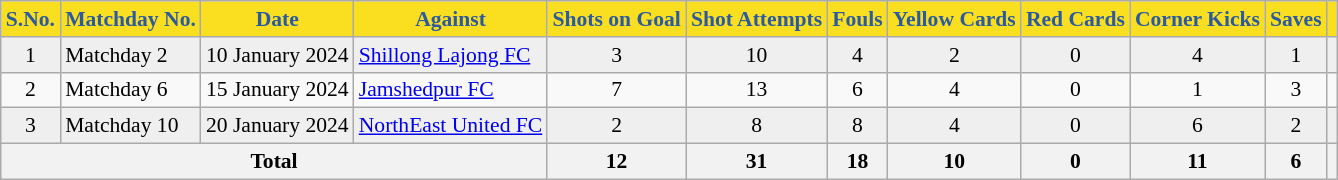<table class="wikitable sortable" style="font-size: 90%; text-align: center;">
<tr>
<th style="background:#FADF20; color:#2A5AA1; text-align:center;">S.No.</th>
<th style="background:#FADF20; color:#2A5AA1; text-align:center;">Matchday No.</th>
<th style="background:#FADF20; color:#2A5AA1; text-align:center;">Date</th>
<th style="background:#FADF20; color:#2A5AA1; text-align:center;">Against</th>
<th style="background:#FADF20; color:#2A5AA1; text-align:center;">Shots on Goal</th>
<th style="background:#FADF20; color:#2A5AA1; text-align:center;">Shot Attempts</th>
<th style="background:#FADF20; color:#2A5AA1; text-align:center;">Fouls</th>
<th style="background:#FADF20; color:#2A5AA1; text-align:center;">Yellow Cards</th>
<th style="background:#FADF20; color:#2A5AA1; text-align:center;">Red Cards</th>
<th style="background:#FADF20; color:#2A5AA1; text-align:center;">Corner Kicks</th>
<th style="background:#FADF20; color:#2A5AA1; text-align:center;">Saves</th>
<th style="background:#FADF20; color:#2A5AA1; text-align:center;"></th>
</tr>
<tr bgcolor="#EFEFEF">
<td>1</td>
<td style="text-align:left;">Matchday 2</td>
<td style="text-align:left;">10 January 2024</td>
<td style="text-align:left;"><a href='#'>Shillong Lajong FC</a></td>
<td>3</td>
<td>10</td>
<td>4</td>
<td>2</td>
<td>0</td>
<td>4</td>
<td>1</td>
<td></td>
</tr>
<tr>
<td>2</td>
<td style="text-align:left;">Matchday 6</td>
<td style="text-align:left;">15 January 2024</td>
<td style="text-align:left;"><a href='#'>Jamshedpur FC</a></td>
<td>7</td>
<td>13</td>
<td>6</td>
<td>4</td>
<td>0</td>
<td>1</td>
<td>3</td>
<td></td>
</tr>
<tr bgcolor="#EFEFEF">
<td>3</td>
<td style="text-align:left;">Matchday 10</td>
<td style="text-align:left;">20 January 2024</td>
<td style="text-align:left;"><a href='#'>NorthEast United FC</a></td>
<td>2</td>
<td>8</td>
<td>8</td>
<td>4</td>
<td>0</td>
<td>6</td>
<td>2</td>
<td></td>
</tr>
<tr>
<th colspan="4">Total</th>
<th>12</th>
<th>31</th>
<th>18</th>
<th>10</th>
<th>0</th>
<th>11</th>
<th>6</th>
<th></th>
</tr>
</table>
